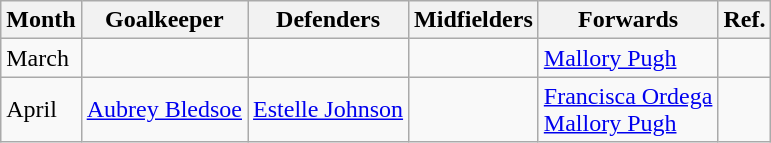<table class="wikitable">
<tr>
<th>Month</th>
<th>Goalkeeper</th>
<th>Defenders</th>
<th>Midfielders</th>
<th>Forwards</th>
<th>Ref.</th>
</tr>
<tr>
<td>March</td>
<td></td>
<td></td>
<td></td>
<td> <a href='#'>Mallory Pugh</a></td>
<td></td>
</tr>
<tr>
<td>April</td>
<td> <a href='#'>Aubrey Bledsoe</a></td>
<td> <a href='#'>Estelle Johnson</a></td>
<td></td>
<td> <a href='#'>Francisca Ordega</a> <br>  <a href='#'>Mallory Pugh</a></td>
<td></td>
</tr>
</table>
